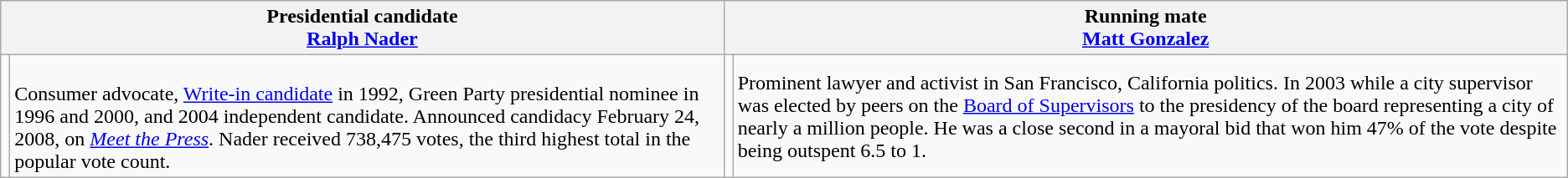<table class="wikitable">
<tr>
<th colspan=2>Presidential candidate<br><a href='#'>Ralph Nader</a></th>
<th colspan=2>Running mate<br><a href='#'>Matt Gonzalez</a></th>
</tr>
<tr>
<td></td>
<td><br>Consumer advocate, <a href='#'>Write-in candidate</a> in 1992, Green Party presidential nominee in 1996 and 2000, and 2004 independent candidate. Announced candidacy February 24, 2008, on <em><a href='#'>Meet the Press</a></em>. Nader received 738,475 votes, the third highest total in the popular vote count.</td>
<td></td>
<td>Prominent lawyer and activist in San Francisco, California politics. In 2003 while a city supervisor was elected by peers on the <a href='#'>Board of Supervisors</a> to the presidency of the board representing a city of nearly a million people. He was a close second in a mayoral bid that won him 47% of the vote despite being outspent 6.5 to 1.</td>
</tr>
</table>
